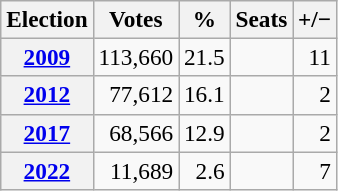<table class="wikitable" style="font-size:97%; text-align:right;">
<tr>
<th>Election</th>
<th>Votes</th>
<th>%</th>
<th>Seats</th>
<th>+/−</th>
</tr>
<tr>
<th><strong><a href='#'>2009</a></strong></th>
<td>113,660</td>
<td>21.5</td>
<td></td>
<td> 11</td>
</tr>
<tr>
<th><strong><a href='#'>2012</a></strong></th>
<td>77,612</td>
<td>16.1</td>
<td></td>
<td> 2</td>
</tr>
<tr>
<th><strong><a href='#'>2017</a></strong></th>
<td>68,566</td>
<td>12.9</td>
<td></td>
<td> 2</td>
</tr>
<tr>
<th><strong><a href='#'>2022</a></strong></th>
<td>11,689</td>
<td>2.6</td>
<td></td>
<td> 7</td>
</tr>
</table>
